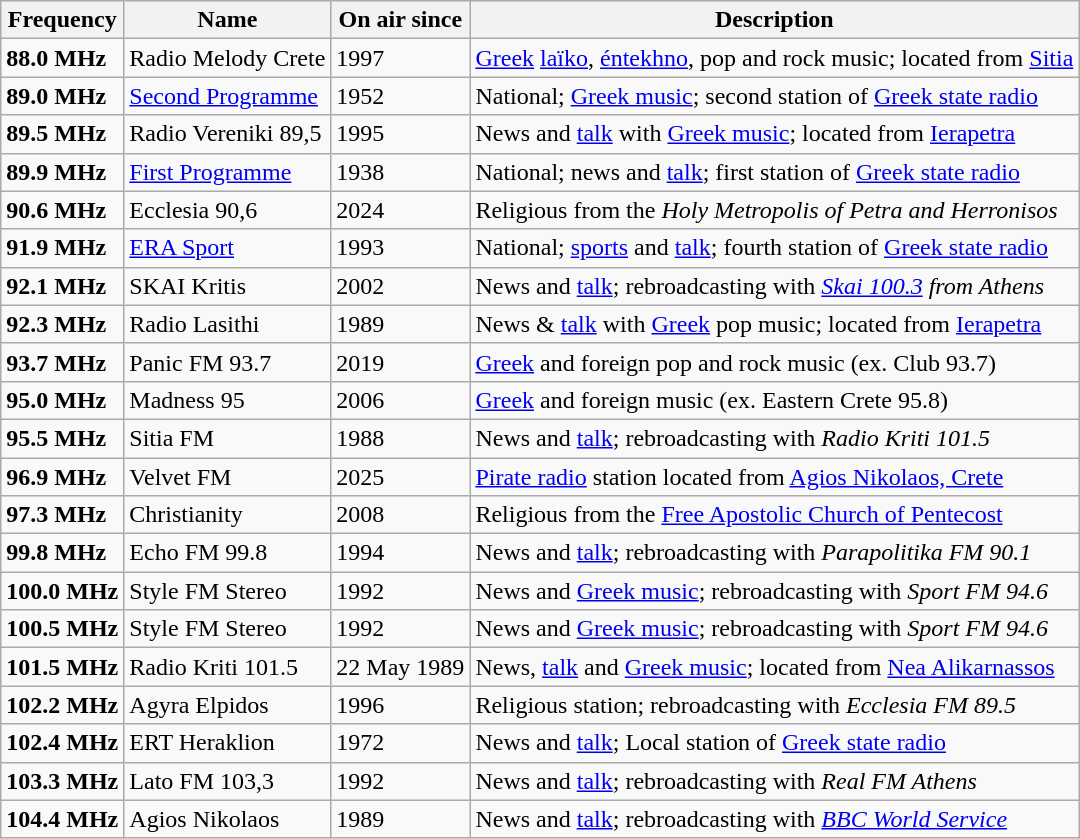<table class="wikitable">
<tr>
<th>Frequency</th>
<th>Name</th>
<th>On air since</th>
<th>Description</th>
</tr>
<tr>
<td><strong>88.0 MHz</strong></td>
<td>Radio Melody Crete</td>
<td>1997</td>
<td><a href='#'>Greek</a> <a href='#'>laïko</a>, <a href='#'>éntekhno</a>, pop and rock music; located from <a href='#'>Sitia</a></td>
</tr>
<tr>
<td><strong>89.0 MHz</strong></td>
<td><a href='#'>Second Programme</a></td>
<td>1952</td>
<td>National; <a href='#'>Greek music</a>; second station of <a href='#'>Greek state radio</a></td>
</tr>
<tr>
<td><strong>89.5 MHz</strong></td>
<td>Radio Vereniki 89,5</td>
<td>1995</td>
<td>News and <a href='#'>talk</a> with <a href='#'>Greek music</a>; located from <a href='#'>Ierapetra</a></td>
</tr>
<tr>
<td><strong>89.9 MHz</strong></td>
<td><a href='#'>First Programme</a></td>
<td>1938</td>
<td>National; news and <a href='#'>talk</a>; first station of <a href='#'>Greek state radio</a></td>
</tr>
<tr>
<td><strong>90.6 MHz</strong></td>
<td>Ecclesia 90,6</td>
<td>2024</td>
<td>Religious from the <em>Holy Metropolis of Petra and Herronisos</em></td>
</tr>
<tr>
<td><strong>91.9 MHz</strong></td>
<td><a href='#'>ERA Sport</a></td>
<td>1993</td>
<td>National; <a href='#'>sports</a> and <a href='#'>talk</a>; fourth station of <a href='#'>Greek state radio</a></td>
</tr>
<tr>
<td><strong>92.1 MHz</strong></td>
<td>SKAI Kritis</td>
<td>2002</td>
<td>News and <a href='#'>talk</a>; rebroadcasting with <em><a href='#'>Skai 100.3</a> from Athens</em></td>
</tr>
<tr>
<td><strong>92.3 MHz</strong></td>
<td>Radio Lasithi</td>
<td>1989</td>
<td>News & <a href='#'>talk</a> with <a href='#'>Greek</a> pop music; located from <a href='#'>Ierapetra</a></td>
</tr>
<tr>
<td><strong>93.7 MHz</strong></td>
<td>Panic FM 93.7</td>
<td>2019</td>
<td><a href='#'>Greek</a> and foreign pop and rock music (ex. Club 93.7)</td>
</tr>
<tr>
<td><strong>95.0 MHz</strong></td>
<td>Madness 95</td>
<td>2006</td>
<td><a href='#'>Greek</a> and foreign music (ex. Eastern Crete 95.8)</td>
</tr>
<tr>
<td><strong>95.5 MHz</strong></td>
<td>Sitia FM</td>
<td>1988</td>
<td>News and <a href='#'>talk</a>; rebroadcasting with <em>Radio Kriti 101.5</em></td>
</tr>
<tr>
<td><strong>96.9 MHz</strong></td>
<td>Velvet FM</td>
<td>2025</td>
<td><a href='#'>Pirate radio</a> station located from <a href='#'>Agios Nikolaos, Crete</a></td>
</tr>
<tr>
<td><strong>97.3 MHz</strong></td>
<td>Christianity</td>
<td>2008</td>
<td>Religious from the <a href='#'>Free Apostolic Church of Pentecost</a></td>
</tr>
<tr>
<td><strong>99.8 MHz</strong></td>
<td>Echo FM 99.8</td>
<td>1994</td>
<td>News and <a href='#'>talk</a>; rebroadcasting with <em>Parapolitika FM 90.1</em></td>
</tr>
<tr>
<td><strong>100.0 MHz</strong></td>
<td>Style FM Stereo</td>
<td>1992</td>
<td>News and <a href='#'>Greek music</a>; rebroadcasting with <em>Sport FM 94.6</em></td>
</tr>
<tr>
<td><strong>100.5 MHz</strong></td>
<td>Style FM Stereo</td>
<td>1992</td>
<td>News and <a href='#'>Greek music</a>; rebroadcasting with <em>Sport FM 94.6</em></td>
</tr>
<tr>
<td><strong>101.5 MHz</strong></td>
<td>Radio Kriti 101.5</td>
<td>22 May 1989</td>
<td>News, <a href='#'>talk</a> and <a href='#'>Greek music</a>; located from <a href='#'>Nea Alikarnassos</a></td>
</tr>
<tr>
<td><strong>102.2 MHz</strong></td>
<td>Agyra Elpidos</td>
<td>1996</td>
<td>Religious station; rebroadcasting with <em>Ecclesia FM 89.5</em></td>
</tr>
<tr>
<td><strong>102.4 MHz</strong></td>
<td>ERT Heraklion</td>
<td>1972</td>
<td>News and <a href='#'>talk</a>; Local station of <a href='#'>Greek state radio</a></td>
</tr>
<tr>
<td><strong>103.3 MHz</strong></td>
<td>Lato FM 103,3</td>
<td>1992</td>
<td>News and <a href='#'>talk</a>; rebroadcasting with <em>Real FM Athens</em></td>
</tr>
<tr>
<td><strong>104.4 MHz</strong></td>
<td>Agios Nikolaos</td>
<td>1989</td>
<td>News and <a href='#'>talk</a>; rebroadcasting with <em><a href='#'>BBC World Service</a></em></td>
</tr>
</table>
